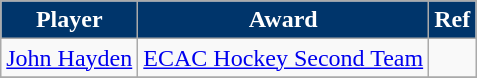<table class="wikitable">
<tr>
<th style="color:white; background:#00356B">Player</th>
<th style="color:white; background:#00356B">Award</th>
<th style="color:white; background:#00356B">Ref</th>
</tr>
<tr>
<td><a href='#'>John Hayden</a></td>
<td><a href='#'>ECAC Hockey Second Team</a></td>
<td></td>
</tr>
<tr>
</tr>
</table>
